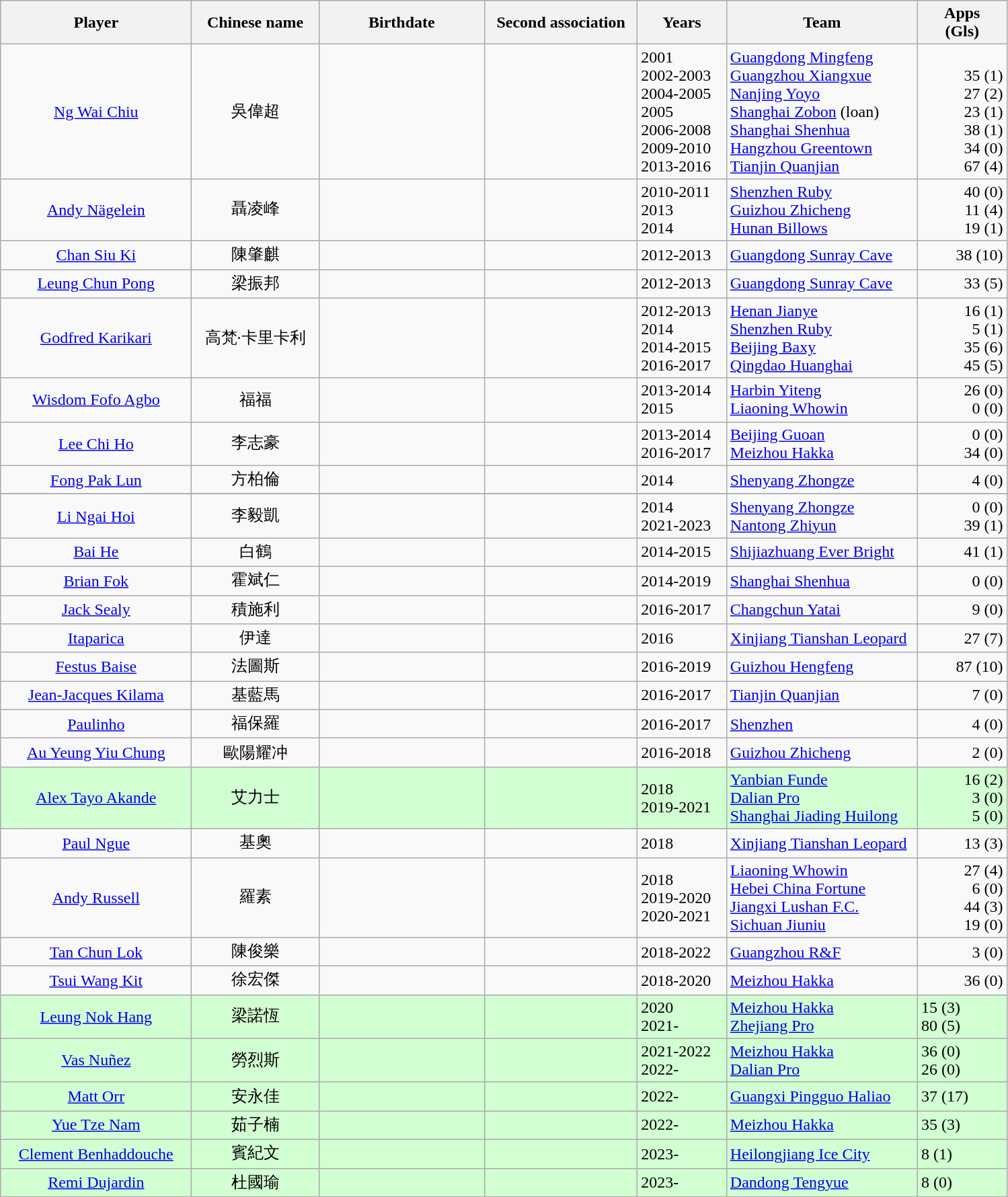<table width=79%; class="wikitable plainrowheaders">
<tr>
<th width=15%>Player</th>
<th width=10%>Chinese name</th>
<th width=13%>Birthdate</th>
<th width=12%>Second association</th>
<th width=7%>Years</th>
<th width=15%>Team</th>
<th width=7%>Apps<br>(Gls)</th>
</tr>
<tr>
<td align="center"><a href='#'>Ng Wai Chiu</a></td>
<td align="center">吳偉超</td>
<td align="center"></td>
<td align="center"></td>
<td>2001<br>2002-2003<br>2004-2005<br>2005<br>2006-2008<br>2009-2010<br>2013-2016</td>
<td><a href='#'>Guangdong Mingfeng</a><br><a href='#'>Guangzhou Xiangxue</a><br><a href='#'>Nanjing Yoyo</a><br><a href='#'>Shanghai Zobon</a> (loan)<br><a href='#'>Shanghai Shenhua</a><br><a href='#'>Hangzhou Greentown</a><br><a href='#'>Tianjin Quanjian</a></td>
<td align="right"><br>35 (1)<br>27 (2)<br>23 (1)<br>38 (1)<br>34 (0)<br>67 (4)</td>
</tr>
<tr>
<td align="center"><a href='#'>Andy Nägelein</a></td>
<td align="center">聶凌峰</td>
<td align="center"></td>
<td align="center"></td>
<td>2010-2011<br>2013<br>2014</td>
<td><a href='#'>Shenzhen Ruby</a><br><a href='#'>Guizhou Zhicheng</a><br><a href='#'>Hunan Billows</a></td>
<td align="right">40 (0)<br>11 (4)<br>19 (1)</td>
</tr>
<tr>
<td align="center"><a href='#'>Chan Siu Ki</a></td>
<td align="center">陳肇麒</td>
<td align="center"></td>
<td align="center"></td>
<td>2012-2013</td>
<td><a href='#'>Guangdong Sunray Cave</a></td>
<td align="right">38 (10)</td>
</tr>
<tr>
<td align="center"><a href='#'>Leung Chun Pong</a></td>
<td align="center">梁振邦</td>
<td align="center"></td>
<td align="center"></td>
<td>2012-2013</td>
<td><a href='#'>Guangdong Sunray Cave</a></td>
<td align="right">33 (5)</td>
</tr>
<tr>
<td align="center"><a href='#'>Godfred Karikari</a></td>
<td align="center">高梵·卡里卡利</td>
<td align="center"></td>
<td align="center"></td>
<td>2012-2013<br>2014<br>2014-2015<br>2016-2017</td>
<td><a href='#'>Henan Jianye</a><br><a href='#'>Shenzhen Ruby</a><br><a href='#'>Beijing Baxy</a><br><a href='#'>Qingdao Huanghai</a></td>
<td align="right">16 (1)<br>5 (1)<br>35 (6)<br>45 (5)</td>
</tr>
<tr>
<td align="center"><a href='#'>Wisdom Fofo Agbo</a></td>
<td align="center">福福</td>
<td align="center"></td>
<td align="center"></td>
<td>2013-2014<br>2015</td>
<td><a href='#'>Harbin Yiteng</a><br><a href='#'>Liaoning Whowin</a></td>
<td align="right">26 (0)<br>0 (0)</td>
</tr>
<tr>
<td align="center"><a href='#'>Lee Chi Ho</a></td>
<td align="center">李志豪</td>
<td align="center"></td>
<td align="center"></td>
<td>2013-2014<br>2016-2017</td>
<td><a href='#'>Beijing Guoan</a><br><a href='#'>Meizhou Hakka</a></td>
<td align="right">0 (0)<br>34 (0)</td>
</tr>
<tr>
<td align="center"><a href='#'>Fong Pak Lun</a></td>
<td align="center">方柏倫</td>
<td align="center"></td>
<td align="center"></td>
<td>2014</td>
<td><a href='#'>Shenyang Zhongze</a></td>
<td align="right">4 (0)</td>
</tr>
<tr>
</tr>
<tr>
<td align="center"><a href='#'>Li Ngai Hoi</a></td>
<td align="center">李毅凱</td>
<td align="center"></td>
<td align="center"></td>
<td>2014<br>2021-2023</td>
<td><a href='#'>Shenyang Zhongze</a><br><a href='#'>Nantong Zhiyun</a></td>
<td align="right">0 (0)<br>39 (1)</td>
</tr>
<tr>
<td align="center"><a href='#'>Bai He</a></td>
<td align="center">白鶴</td>
<td align="center"></td>
<td align="center"></td>
<td>2014-2015</td>
<td><a href='#'>Shijiazhuang Ever Bright</a></td>
<td align="right">41 (1)</td>
</tr>
<tr>
<td align="center"><a href='#'>Brian Fok</a></td>
<td align="center">霍斌仁</td>
<td align="center"></td>
<td align="center"></td>
<td>2014-2019</td>
<td><a href='#'>Shanghai Shenhua</a></td>
<td align="right">0 (0)</td>
</tr>
<tr>
<td align="center"><a href='#'>Jack Sealy</a></td>
<td align="center">積施利</td>
<td align="center"></td>
<td align="center"></td>
<td>2016-2017</td>
<td><a href='#'>Changchun Yatai</a></td>
<td align="right">9 (0)</td>
</tr>
<tr>
<td align="center"><a href='#'>Itaparica</a></td>
<td align="center">伊達</td>
<td align="center"></td>
<td align="center"></td>
<td>2016</td>
<td><a href='#'>Xinjiang Tianshan Leopard</a></td>
<td align="right">27 (7)</td>
</tr>
<tr>
<td align="center"><a href='#'>Festus Baise</a></td>
<td align="center">法圖斯</td>
<td align="center"></td>
<td align="center"></td>
<td>2016-2019</td>
<td><a href='#'>Guizhou Hengfeng</a></td>
<td align="right">87 (10)</td>
</tr>
<tr>
<td align="center"><a href='#'>Jean-Jacques Kilama</a></td>
<td align="center">基藍馬</td>
<td align="center"></td>
<td align="center"></td>
<td>2016-2017</td>
<td><a href='#'>Tianjin Quanjian</a></td>
<td align="right">7 (0)</td>
</tr>
<tr>
<td align="center"><a href='#'>Paulinho</a></td>
<td align="center">福保羅</td>
<td align="center"></td>
<td align="center"></td>
<td>2016-2017</td>
<td><a href='#'>Shenzhen</a></td>
<td align="right">4 (0)</td>
</tr>
<tr>
<td align="center"><a href='#'>Au Yeung Yiu Chung</a></td>
<td align="center">歐陽耀冲</td>
<td align="center"></td>
<td align="center"></td>
<td>2016-2018</td>
<td><a href='#'>Guizhou Zhicheng</a></td>
<td align="right">2 (0)</td>
</tr>
<tr bgcolor="#D2FFD2">
<td align="center"><a href='#'>Alex Tayo Akande</a></td>
<td align="center">艾力士</td>
<td align="center"></td>
<td align="center"></td>
<td>2018<br>2019-2021<br></td>
<td><a href='#'>Yanbian Funde</a><br><a href='#'>Dalian Pro</a><br><a href='#'>Shanghai Jiading Huilong</a></td>
<td align="right">16 (2)<br>3 (0)<br>5 (0)</td>
</tr>
<tr>
<td align="center"><a href='#'>Paul Ngue</a></td>
<td align="center">基奧</td>
<td align="center"></td>
<td align="center"></td>
<td>2018</td>
<td><a href='#'>Xinjiang Tianshan Leopard</a></td>
<td align="right">13 (3)</td>
</tr>
<tr>
<td align="center"><a href='#'>Andy Russell</a></td>
<td align="center">羅素</td>
<td align="center"></td>
<td align="center"></td>
<td>2018<br>2019-2020<br>2020-2021</td>
<td><a href='#'>Liaoning Whowin</a><br><a href='#'>Hebei China Fortune</a><br><a href='#'>Jiangxi Lushan F.C.</a><br><a href='#'>Sichuan Jiuniu</a></td>
<td align="right">27 (4)<br>6 (0)<br>44 (3)<br>19 (0)</td>
</tr>
<tr>
<td align="center"><a href='#'>Tan Chun Lok</a></td>
<td align="center">陳俊樂</td>
<td align="center"></td>
<td align="center"></td>
<td>2018-2022</td>
<td><a href='#'>Guangzhou R&F</a></td>
<td align="right">3 (0)</td>
</tr>
<tr>
<td align="center"><a href='#'>Tsui Wang Kit</a></td>
<td align="center">徐宏傑</td>
<td align="center"></td>
<td align="center"></td>
<td>2018-2020</td>
<td><a href='#'>Meizhou Hakka</a></td>
<td align="right">36 (0)</td>
</tr>
<tr bgcolor="#D2FFD2">
<td align="center"><a href='#'>Leung Nok Hang</a></td>
<td align="center">梁諾恆</td>
<td align="center"></td>
<td align="center"></td>
<td>2020<br>2021-</td>
<td><a href='#'>Meizhou Hakka</a><br><a href='#'>Zhejiang Pro</a></td>
<td>15 (3)<br>80 (5)</td>
</tr>
<tr bgcolor="#D2FFD2">
<td align="center"><a href='#'>Vas Nuñez</a></td>
<td align="center">勞烈斯</td>
<td align="center"></td>
<td align="center"></td>
<td>2021-2022<br>2022-</td>
<td><a href='#'>Meizhou Hakka</a><br><a href='#'>Dalian Pro</a></td>
<td>36 (0)<br>26 (0)</td>
</tr>
<tr bgcolor="#D2FFD2">
<td align="center"><a href='#'>Matt Orr</a></td>
<td align="center">安永佳</td>
<td align="center"></td>
<td align="center"></td>
<td>2022-</td>
<td><a href='#'>Guangxi Pingguo Haliao</a></td>
<td>37 (17)</td>
</tr>
<tr bgcolor="#D2FFD2">
<td align="center"><a href='#'>Yue Tze Nam</a></td>
<td align="center">茹子楠</td>
<td align="center"></td>
<td align="center"></td>
<td>2022-</td>
<td><a href='#'>Meizhou Hakka</a></td>
<td>35 (3)</td>
</tr>
<tr bgcolor="#D2FFD2">
<td align="center"><a href='#'>Clement Benhaddouche</a></td>
<td align="center">賓紀文</td>
<td align="center"></td>
<td align="center"></td>
<td>2023-</td>
<td><a href='#'>Heilongjiang Ice City</a></td>
<td>8 (1)</td>
</tr>
<tr bgcolor="#D2FFD2">
<td align="center"><a href='#'>Remi Dujardin</a></td>
<td align="center">杜國瑜</td>
<td align="center"></td>
<td align="center"></td>
<td>2023-</td>
<td><a href='#'>Dandong Tengyue</a></td>
<td>8 (0)</td>
</tr>
</table>
